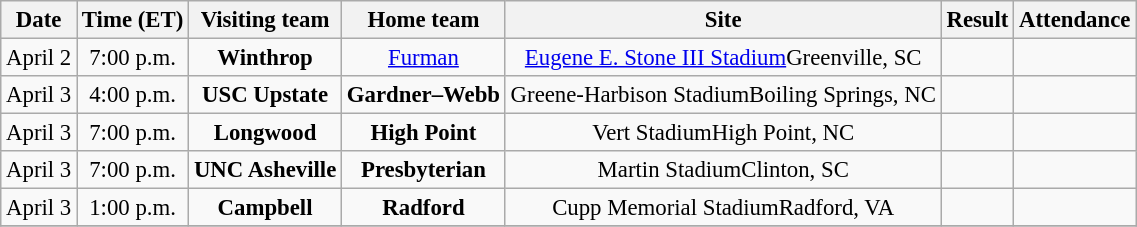<table class="wikitable" style="font-size:95%; text-align: center;">
<tr>
<th>Date</th>
<th>Time (ET)</th>
<th>Visiting team</th>
<th>Home team</th>
<th>Site</th>
<th>Result</th>
<th>Attendance</th>
</tr>
<tr>
<td>April 2</td>
<td>7:00 p.m.</td>
<td><strong>Winthrop</strong></td>
<td><a href='#'>Furman</a></td>
<td><a href='#'>Eugene E. Stone III Stadium</a>Greenville, SC</td>
<td></td>
<td></td>
</tr>
<tr>
<td>April 3</td>
<td>4:00 p.m.</td>
<td><strong>USC Upstate</strong></td>
<td><strong>Gardner–Webb</strong></td>
<td>Greene-Harbison StadiumBoiling Springs, NC</td>
<td></td>
<td></td>
</tr>
<tr>
<td>April 3</td>
<td>7:00 p.m.</td>
<td><strong>Longwood</strong></td>
<td><strong>High Point</strong></td>
<td>Vert StadiumHigh Point, NC</td>
<td></td>
<td></td>
</tr>
<tr>
<td>April 3</td>
<td>7:00 p.m.</td>
<td><strong>UNC Asheville</strong></td>
<td><strong>Presbyterian</strong></td>
<td>Martin StadiumClinton, SC</td>
<td></td>
<td></td>
</tr>
<tr>
<td>April 3</td>
<td>1:00 p.m.</td>
<td><strong>Campbell</strong></td>
<td><strong>Radford</strong></td>
<td>Cupp Memorial StadiumRadford, VA</td>
<td></td>
<td></td>
</tr>
<tr>
</tr>
</table>
